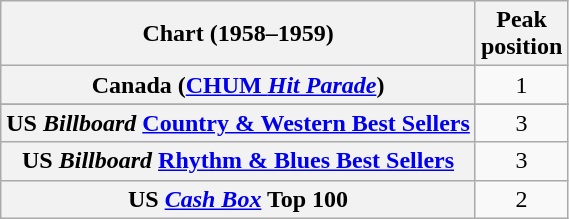<table class="wikitable sortable plainrowheaders" style="text-align:center">
<tr>
<th>Chart (1958–1959)</th>
<th>Peak<br>position</th>
</tr>
<tr>
<th scope="row">Canada (<a href='#'>CHUM <em>Hit Parade</em></a>)</th>
<td>1</td>
</tr>
<tr>
</tr>
<tr>
</tr>
<tr>
</tr>
<tr>
<th scope="row">US <em>Billboard</em> <a href='#'>Country & Western Best Sellers</a></th>
<td align="center">3</td>
</tr>
<tr>
<th scope="row">US <em>Billboard</em> <a href='#'>Rhythm & Blues Best Sellers</a></th>
<td align="center">3</td>
</tr>
<tr>
<th scope="row">US <em><a href='#'>Cash Box</a></em> Top 100</th>
<td align="center">2</td>
</tr>
</table>
